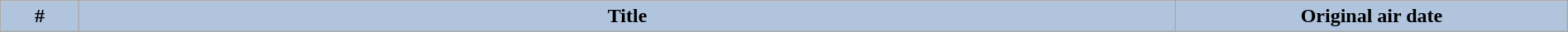<table class="wikitable plainrowheaders" style="width:100%; margin:auto; background:#FFFFFF;">
<tr>
<th style="background-color: #b0c4de; width:5%;">#</th>
<th style="background-color: #b0c4de;">Title</th>
<th style="background-color: #b0c4de; width:25%;">Original air date<br>




</th>
</tr>
</table>
